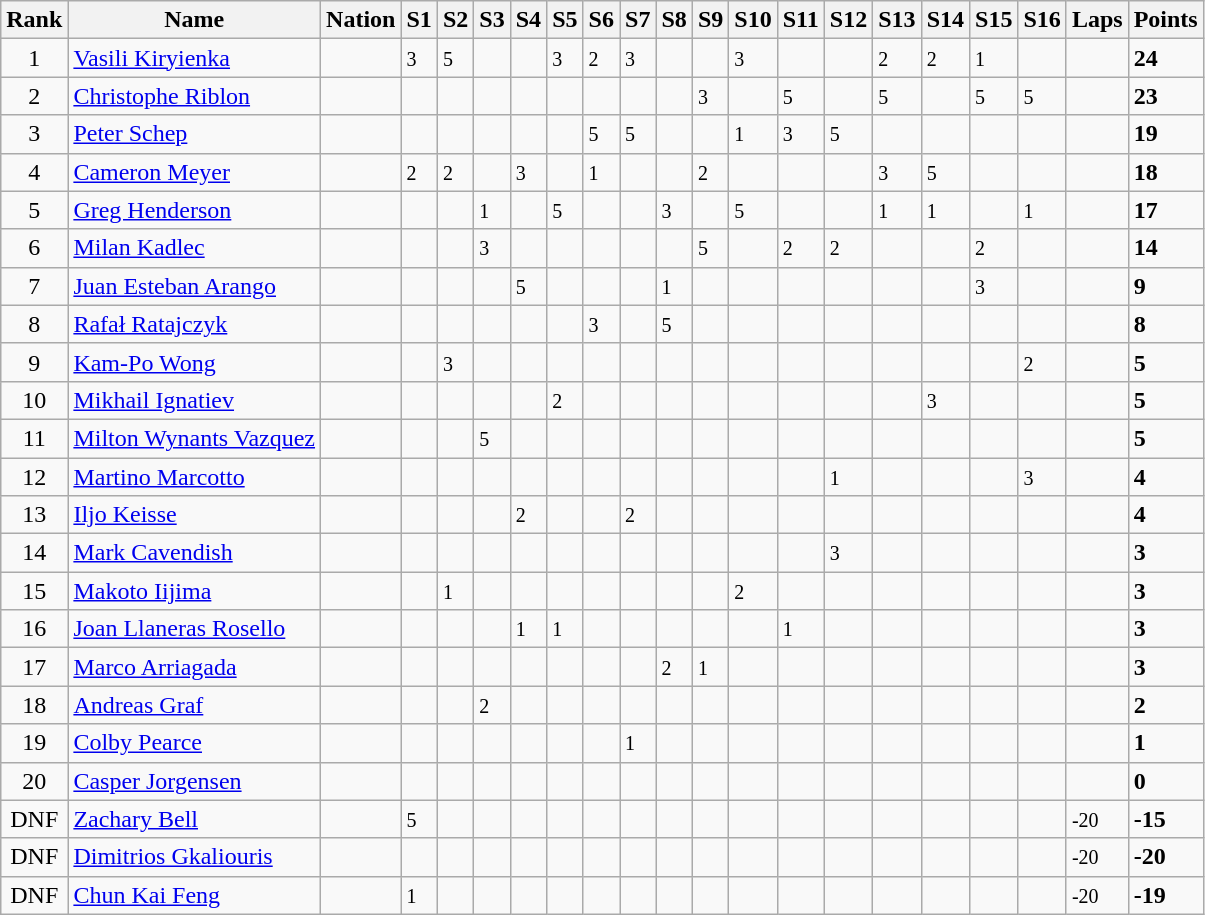<table class=wikitable sortable style=text-align:center>
<tr>
<th>Rank</th>
<th>Name</th>
<th>Nation</th>
<th>S1</th>
<th>S2</th>
<th>S3</th>
<th>S4</th>
<th>S5</th>
<th>S6</th>
<th>S7</th>
<th>S8</th>
<th>S9</th>
<th>S10</th>
<th>S11</th>
<th>S12</th>
<th>S13</th>
<th>S14</th>
<th>S15</th>
<th>S16</th>
<th>Laps</th>
<th>Points</th>
</tr>
<tr>
<td>1</td>
<td align=left><a href='#'>Vasili Kiryienka</a></td>
<td align=left></td>
<td align=left><small>3</small></td>
<td align=left><small>5</small></td>
<td align=left><small></small></td>
<td align=left><small></small></td>
<td align=left><small>3</small></td>
<td align=left><small>2</small></td>
<td align=left><small>3</small></td>
<td align=left><small></small></td>
<td align=left><small></small></td>
<td align=left><small>3</small></td>
<td align=left><small></small></td>
<td align=left><small></small></td>
<td align=left><small>2</small></td>
<td align=left><small>2</small></td>
<td align=left><small>1</small></td>
<td align=left><small></small></td>
<td align=left><small></small></td>
<td align=left><strong>24</strong></td>
</tr>
<tr>
<td>2</td>
<td align=left><a href='#'>Christophe Riblon</a></td>
<td align=left></td>
<td align=left><small></small></td>
<td align=left><small></small></td>
<td align=left><small></small></td>
<td align=left><small></small></td>
<td align=left><small></small></td>
<td align=left><small></small></td>
<td align=left><small></small></td>
<td align=left><small></small></td>
<td align=left><small>3</small></td>
<td align=left><small></small></td>
<td align=left><small>5</small></td>
<td align=left><small></small></td>
<td align=left><small>5</small></td>
<td align=left><small></small></td>
<td align=left><small>5</small></td>
<td align=left><small>5</small></td>
<td align=left><small></small></td>
<td align=left><strong>23</strong></td>
</tr>
<tr>
<td>3</td>
<td align=left><a href='#'>Peter Schep</a></td>
<td align=left></td>
<td align=left><small></small></td>
<td align=left><small></small></td>
<td align=left><small></small></td>
<td align=left><small></small></td>
<td align=left><small></small></td>
<td align=left><small>5</small></td>
<td align=left><small>5</small></td>
<td align=left><small></small></td>
<td align=left><small></small></td>
<td align=left><small>1</small></td>
<td align=left><small>3</small></td>
<td align=left><small>5</small></td>
<td align=left><small></small></td>
<td align=left><small></small></td>
<td align=left><small></small></td>
<td align=left><small></small></td>
<td align=left><small></small></td>
<td align=left><strong>19</strong></td>
</tr>
<tr>
<td>4</td>
<td align=left><a href='#'>Cameron Meyer</a></td>
<td align=left></td>
<td align=left><small>2</small></td>
<td align=left><small>2</small></td>
<td align=left><small></small></td>
<td align=left><small>3</small></td>
<td align=left><small></small></td>
<td align=left><small>1</small></td>
<td align=left><small></small></td>
<td align=left><small></small></td>
<td align=left><small>2</small></td>
<td align=left><small></small></td>
<td align=left><small></small></td>
<td align=left><small></small></td>
<td align=left><small>3</small></td>
<td align=left><small>5</small></td>
<td align=left><small></small></td>
<td align=left><small></small></td>
<td align=left><small></small></td>
<td align=left><strong>18</strong></td>
</tr>
<tr>
<td>5</td>
<td align=left><a href='#'>Greg Henderson</a></td>
<td align=left></td>
<td align=left><small></small></td>
<td align=left><small></small></td>
<td align=left><small>1</small></td>
<td align=left><small></small></td>
<td align=left><small>5</small></td>
<td align=left><small></small></td>
<td align=left><small></small></td>
<td align=left><small>3</small></td>
<td align=left><small></small></td>
<td align=left><small>5</small></td>
<td align=left><small></small></td>
<td align=left><small></small></td>
<td align=left><small>1</small></td>
<td align=left><small>1</small></td>
<td align=left><small></small></td>
<td align=left><small>1</small></td>
<td align=left><small></small></td>
<td align=left><strong>17</strong></td>
</tr>
<tr>
<td>6</td>
<td align=left><a href='#'>Milan Kadlec</a></td>
<td align=left></td>
<td align=left><small></small></td>
<td align=left><small></small></td>
<td align=left><small>3</small></td>
<td align=left><small></small></td>
<td align=left><small></small></td>
<td align=left><small></small></td>
<td align=left><small></small></td>
<td align=left><small></small></td>
<td align=left><small>5</small></td>
<td align=left><small></small></td>
<td align=left><small>2</small></td>
<td align=left><small>2</small></td>
<td align=left><small></small></td>
<td align=left><small></small></td>
<td align=left><small>2</small></td>
<td align=left><small></small></td>
<td align=left><small></small></td>
<td align=left><strong>14</strong></td>
</tr>
<tr>
<td>7</td>
<td align=left><a href='#'>Juan Esteban Arango</a></td>
<td align=left></td>
<td align=left><small></small></td>
<td align=left><small></small></td>
<td align=left><small></small></td>
<td align=left><small>5</small></td>
<td align=left><small></small></td>
<td align=left><small></small></td>
<td align=left><small></small></td>
<td align=left><small>1</small></td>
<td align=left><small></small></td>
<td align=left><small></small></td>
<td align=left><small></small></td>
<td align=left><small></small></td>
<td align=left><small></small></td>
<td align=left><small></small></td>
<td align=left><small>3</small></td>
<td align=left><small></small></td>
<td align=left><small></small></td>
<td align=left><strong>9</strong></td>
</tr>
<tr>
<td>8</td>
<td align=left><a href='#'>Rafał Ratajczyk</a></td>
<td align=left></td>
<td align=left><small></small></td>
<td align=left><small></small></td>
<td align=left><small></small></td>
<td align=left><small></small></td>
<td align=left><small></small></td>
<td align=left><small>3</small></td>
<td align=left><small></small></td>
<td align=left><small>5</small></td>
<td align=left><small></small></td>
<td align=left><small></small></td>
<td align=left><small></small></td>
<td align=left><small></small></td>
<td align=left><small></small></td>
<td align=left><small></small></td>
<td align=left><small></small></td>
<td align=left><small></small></td>
<td align=left><small></small></td>
<td align=left><strong>8</strong></td>
</tr>
<tr>
<td>9</td>
<td align=left><a href='#'>Kam-Po Wong</a></td>
<td align=left></td>
<td align=left><small></small></td>
<td align=left><small>3</small></td>
<td align=left><small></small></td>
<td align=left><small></small></td>
<td align=left><small></small></td>
<td align=left><small></small></td>
<td align=left><small></small></td>
<td align=left><small></small></td>
<td align=left><small></small></td>
<td align=left><small></small></td>
<td align=left><small></small></td>
<td align=left><small></small></td>
<td align=left><small></small></td>
<td align=left><small></small></td>
<td align=left><small></small></td>
<td align=left><small>2</small></td>
<td align=left><small></small></td>
<td align=left><strong>5</strong></td>
</tr>
<tr>
<td>10</td>
<td align=left><a href='#'>Mikhail Ignatiev</a></td>
<td align=left></td>
<td align=left><small></small></td>
<td align=left><small></small></td>
<td align=left><small></small></td>
<td align=left><small></small></td>
<td align=left><small>2</small></td>
<td align=left><small></small></td>
<td align=left><small></small></td>
<td align=left><small></small></td>
<td align=left><small></small></td>
<td align=left><small></small></td>
<td align=left><small></small></td>
<td align=left><small></small></td>
<td align=left><small></small></td>
<td align=left><small>3</small></td>
<td align=left><small></small></td>
<td align=left><small></small></td>
<td align=left><small></small></td>
<td align=left><strong>5</strong></td>
</tr>
<tr>
<td>11</td>
<td align=left><a href='#'>Milton Wynants Vazquez</a></td>
<td align=left></td>
<td align=left><small></small></td>
<td align=left><small></small></td>
<td align=left><small>5</small></td>
<td align=left><small></small></td>
<td align=left><small></small></td>
<td align=left><small></small></td>
<td align=left><small></small></td>
<td align=left><small></small></td>
<td align=left><small></small></td>
<td align=left><small></small></td>
<td align=left><small></small></td>
<td align=left><small></small></td>
<td align=left><small></small></td>
<td align=left><small></small></td>
<td align=left><small></small></td>
<td align=left><small></small></td>
<td align=left><small></small></td>
<td align=left><strong>5</strong></td>
</tr>
<tr>
<td>12</td>
<td align=left><a href='#'>Martino Marcotto</a></td>
<td align=left></td>
<td align=left><small></small></td>
<td align=left><small></small></td>
<td align=left><small></small></td>
<td align=left><small></small></td>
<td align=left><small></small></td>
<td align=left><small></small></td>
<td align=left><small></small></td>
<td align=left><small></small></td>
<td align=left><small></small></td>
<td align=left><small></small></td>
<td align=left><small></small></td>
<td align=left><small>1</small></td>
<td align=left><small></small></td>
<td align=left><small></small></td>
<td align=left><small></small></td>
<td align=left><small>3</small></td>
<td align=left><small></small></td>
<td align=left><strong>4</strong></td>
</tr>
<tr>
<td>13</td>
<td align=left><a href='#'>Iljo Keisse</a></td>
<td align=left></td>
<td align=left><small></small></td>
<td align=left><small></small></td>
<td align=left><small></small></td>
<td align=left><small>2</small></td>
<td align=left><small></small></td>
<td align=left><small></small></td>
<td align=left><small>2</small></td>
<td align=left><small></small></td>
<td align=left><small></small></td>
<td align=left><small></small></td>
<td align=left><small></small></td>
<td align=left><small></small></td>
<td align=left><small></small></td>
<td align=left><small></small></td>
<td align=left><small></small></td>
<td align=left><small></small></td>
<td align=left><small></small></td>
<td align=left><strong>4</strong></td>
</tr>
<tr>
<td>14</td>
<td align=left><a href='#'>Mark Cavendish</a></td>
<td align=left></td>
<td align=left><small></small></td>
<td align=left><small></small></td>
<td align=left><small></small></td>
<td align=left><small></small></td>
<td align=left><small></small></td>
<td align=left><small></small></td>
<td align=left><small></small></td>
<td align=left><small></small></td>
<td align=left><small></small></td>
<td align=left><small></small></td>
<td align=left><small></small></td>
<td align=left><small>3</small></td>
<td align=left><small></small></td>
<td align=left><small></small></td>
<td align=left><small></small></td>
<td align=left><small></small></td>
<td align=left><small></small></td>
<td align=left><strong>3</strong></td>
</tr>
<tr>
<td>15</td>
<td align=left><a href='#'>Makoto Iijima</a></td>
<td align=left></td>
<td align=left><small></small></td>
<td align=left><small>1</small></td>
<td align=left><small></small></td>
<td align=left><small></small></td>
<td align=left><small></small></td>
<td align=left><small></small></td>
<td align=left><small></small></td>
<td align=left><small></small></td>
<td align=left><small></small></td>
<td align=left><small>2</small></td>
<td align=left><small></small></td>
<td align=left><small></small></td>
<td align=left><small></small></td>
<td align=left><small></small></td>
<td align=left><small></small></td>
<td align=left><small></small></td>
<td align=left><small></small></td>
<td align=left><strong>3</strong></td>
</tr>
<tr>
<td>16</td>
<td align=left><a href='#'>Joan Llaneras Rosello</a></td>
<td align=left></td>
<td align=left><small></small></td>
<td align=left><small></small></td>
<td align=left><small></small></td>
<td align=left><small>1</small></td>
<td align=left><small>1</small></td>
<td align=left><small></small></td>
<td align=left><small></small></td>
<td align=left><small></small></td>
<td align=left><small></small></td>
<td align=left><small></small></td>
<td align=left><small>1</small></td>
<td align=left><small></small></td>
<td align=left><small></small></td>
<td align=left><small></small></td>
<td align=left><small></small></td>
<td align=left><small></small></td>
<td align=left><small></small></td>
<td align=left><strong>3</strong></td>
</tr>
<tr>
<td>17</td>
<td align=left><a href='#'>Marco Arriagada</a></td>
<td align=left></td>
<td align=left><small></small></td>
<td align=left><small></small></td>
<td align=left><small></small></td>
<td align=left><small></small></td>
<td align=left><small></small></td>
<td align=left><small></small></td>
<td align=left><small></small></td>
<td align=left><small>2</small></td>
<td align=left><small>1</small></td>
<td align=left><small></small></td>
<td align=left><small></small></td>
<td align=left><small></small></td>
<td align=left><small></small></td>
<td align=left><small></small></td>
<td align=left><small></small></td>
<td align=left><small></small></td>
<td align=left><small></small></td>
<td align=left><strong>3</strong></td>
</tr>
<tr>
<td>18</td>
<td align=left><a href='#'>Andreas Graf</a></td>
<td align=left></td>
<td align=left><small></small></td>
<td align=left><small></small></td>
<td align=left><small>2</small></td>
<td align=left><small></small></td>
<td align=left><small></small></td>
<td align=left><small></small></td>
<td align=left><small></small></td>
<td align=left><small></small></td>
<td align=left><small></small></td>
<td align=left><small></small></td>
<td align=left><small></small></td>
<td align=left><small></small></td>
<td align=left><small></small></td>
<td align=left><small></small></td>
<td align=left><small></small></td>
<td align=left><small></small></td>
<td align=left><small></small></td>
<td align=left><strong>2</strong></td>
</tr>
<tr>
<td>19</td>
<td align=left><a href='#'>Colby Pearce</a></td>
<td align=left></td>
<td align=left><small></small></td>
<td align=left><small></small></td>
<td align=left><small></small></td>
<td align=left><small></small></td>
<td align=left><small></small></td>
<td align=left><small></small></td>
<td align=left><small>1</small></td>
<td align=left><small></small></td>
<td align=left><small></small></td>
<td align=left><small></small></td>
<td align=left><small></small></td>
<td align=left><small></small></td>
<td align=left><small></small></td>
<td align=left><small></small></td>
<td align=left><small></small></td>
<td align=left><small></small></td>
<td align=left><small></small></td>
<td align=left><strong>1</strong></td>
</tr>
<tr>
<td>20</td>
<td align=left><a href='#'>Casper Jorgensen</a></td>
<td align=left></td>
<td align=left><small></small></td>
<td align=left><small></small></td>
<td align=left><small></small></td>
<td align=left><small></small></td>
<td align=left><small></small></td>
<td align=left><small></small></td>
<td align=left><small></small></td>
<td align=left><small></small></td>
<td align=left><small></small></td>
<td align=left><small></small></td>
<td align=left><small></small></td>
<td align=left><small></small></td>
<td align=left><small></small></td>
<td align=left><small></small></td>
<td align=left><small></small></td>
<td align=left><small></small></td>
<td align=left><small></small></td>
<td align=left><strong>0</strong></td>
</tr>
<tr>
<td>DNF</td>
<td align=left><a href='#'>Zachary Bell</a></td>
<td align=left></td>
<td align=left><small>5</small></td>
<td align=left><small></small></td>
<td align=left><small></small></td>
<td align=left><small></small></td>
<td align=left><small></small></td>
<td align=left><small></small></td>
<td align=left><small></small></td>
<td align=left><small></small></td>
<td align=left><small></small></td>
<td align=left><small></small></td>
<td align=left><small></small></td>
<td align=left><small></small></td>
<td align=left><small></small></td>
<td align=left><small></small></td>
<td align=left><small></small></td>
<td align=left><small></small></td>
<td align=left><small>-20</small></td>
<td align=left><strong>-15</strong></td>
</tr>
<tr>
<td>DNF</td>
<td align=left><a href='#'>Dimitrios Gkaliouris</a></td>
<td align=left></td>
<td align=left><small></small></td>
<td align=left><small></small></td>
<td align=left><small></small></td>
<td align=left><small></small></td>
<td align=left><small></small></td>
<td align=left><small></small></td>
<td align=left><small></small></td>
<td align=left><small></small></td>
<td align=left><small></small></td>
<td align=left><small></small></td>
<td align=left><small></small></td>
<td align=left><small></small></td>
<td align=left><small></small></td>
<td align=left><small></small></td>
<td align=left><small></small></td>
<td align=left><small></small></td>
<td align=left><small>-20</small></td>
<td align=left><strong>-20</strong></td>
</tr>
<tr>
<td>DNF</td>
<td align=left><a href='#'>Chun Kai Feng</a></td>
<td align=left></td>
<td align=left><small>1</small></td>
<td align=left><small></small></td>
<td align=left><small></small></td>
<td align=left><small></small></td>
<td align=left><small></small></td>
<td align=left><small></small></td>
<td align=left><small></small></td>
<td align=left><small></small></td>
<td align=left><small></small></td>
<td align=left><small></small></td>
<td align=left><small></small></td>
<td align=left><small></small></td>
<td align=left><small></small></td>
<td align=left><small></small></td>
<td align=left><small></small></td>
<td align=left><small></small></td>
<td align=left><small>-20</small></td>
<td align=left><strong>-19</strong></td>
</tr>
</table>
